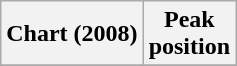<table class="wikitable sortable">
<tr>
<th>Chart (2008)</th>
<th>Peak<br>position</th>
</tr>
<tr>
</tr>
</table>
